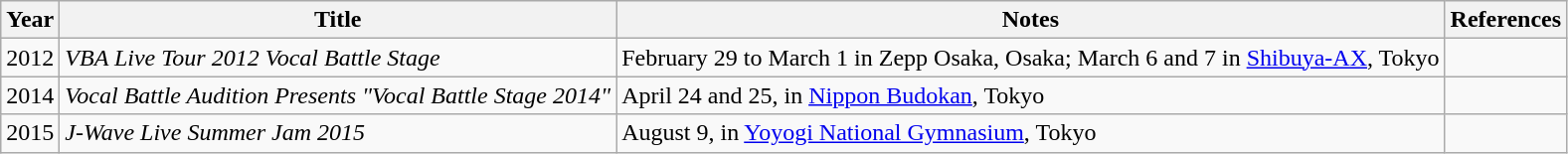<table class="wikitable">
<tr>
<th>Year</th>
<th>Title</th>
<th>Notes</th>
<th>References</th>
</tr>
<tr>
<td>2012</td>
<td><em>VBA Live Tour 2012 Vocal Battle Stage</em></td>
<td>February 29 to March 1 in Zepp Osaka, Osaka; March 6 and 7 in <a href='#'>Shibuya-AX</a>, Tokyo</td>
<td></td>
</tr>
<tr>
<td>2014</td>
<td><em>Vocal Battle Audition Presents "Vocal Battle Stage 2014"</em></td>
<td>April 24 and 25, in <a href='#'>Nippon Budokan</a>, Tokyo</td>
<td></td>
</tr>
<tr>
<td>2015</td>
<td><em>J-Wave Live Summer Jam 2015</em></td>
<td>August 9, in <a href='#'>Yoyogi National Gymnasium</a>, Tokyo</td>
<td></td>
</tr>
</table>
